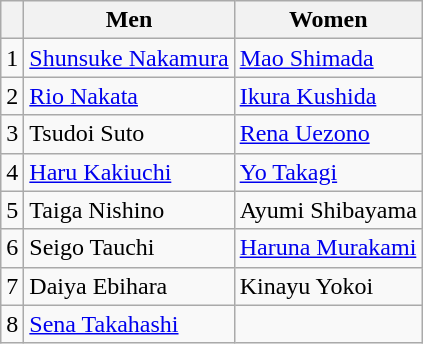<table class="wikitable">
<tr>
<th></th>
<th>Men</th>
<th>Women</th>
</tr>
<tr>
<td align=center>1</td>
<td><a href='#'>Shunsuke Nakamura</a></td>
<td><a href='#'>Mao Shimada</a></td>
</tr>
<tr>
<td align=center>2</td>
<td><a href='#'>Rio Nakata</a></td>
<td><a href='#'>Ikura Kushida</a></td>
</tr>
<tr>
<td align=center>3</td>
<td>Tsudoi Suto</td>
<td><a href='#'>Rena Uezono</a></td>
</tr>
<tr>
<td align=center>4</td>
<td><a href='#'>Haru Kakiuchi</a></td>
<td><a href='#'>Yo Takagi</a></td>
</tr>
<tr>
<td align=center>5</td>
<td>Taiga Nishino</td>
<td>Ayumi Shibayama</td>
</tr>
<tr>
<td align=center>6</td>
<td>Seigo Tauchi</td>
<td><a href='#'>Haruna Murakami</a></td>
</tr>
<tr>
<td align=center>7</td>
<td>Daiya Ebihara</td>
<td>Kinayu Yokoi</td>
</tr>
<tr>
<td align=center>8</td>
<td><a href='#'>Sena Takahashi</a></td>
<td></td>
</tr>
</table>
